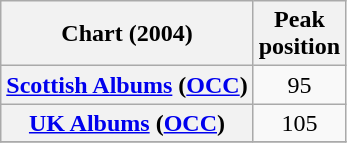<table class="wikitable sortable plainrowheaders" style="text-align:center">
<tr>
<th scope="col">Chart (2004)</th>
<th scope="col">Peak<br>position</th>
</tr>
<tr>
<th scope="row"><a href='#'>Scottish Albums</a> (<a href='#'>OCC</a>)</th>
<td align="center">95</td>
</tr>
<tr>
<th scope="row"><a href='#'>UK Albums</a> (<a href='#'>OCC</a>)</th>
<td align="center">105</td>
</tr>
<tr>
</tr>
</table>
